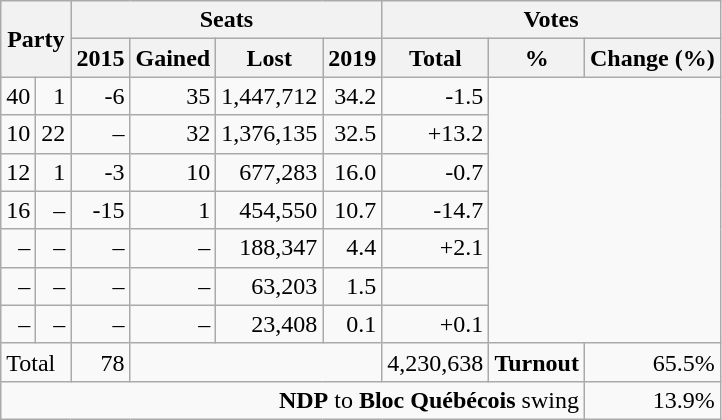<table class="wikitable" style="text-align:right;">
<tr>
<th colspan="2" rowspan="2">Party</th>
<th colspan="4">Seats</th>
<th colspan="3">Votes</th>
</tr>
<tr>
<th>2015</th>
<th>Gained</th>
<th>Lost</th>
<th>2019</th>
<th>Total</th>
<th>%</th>
<th>Change (%)</th>
</tr>
<tr>
<td>40</td>
<td>1</td>
<td>-6</td>
<td>35</td>
<td>1,447,712</td>
<td>34.2</td>
<td>-1.5</td>
</tr>
<tr>
<td>10</td>
<td>22</td>
<td>–</td>
<td>32</td>
<td>1,376,135</td>
<td>32.5</td>
<td>+13.2</td>
</tr>
<tr>
<td>12</td>
<td>1</td>
<td>-3</td>
<td>10</td>
<td>677,283</td>
<td>16.0</td>
<td>-0.7</td>
</tr>
<tr>
<td>16</td>
<td>–</td>
<td>-15</td>
<td>1</td>
<td>454,550</td>
<td>10.7</td>
<td>-14.7</td>
</tr>
<tr>
<td>–</td>
<td>–</td>
<td>–</td>
<td>–</td>
<td>188,347</td>
<td>4.4</td>
<td>+2.1</td>
</tr>
<tr>
<td>–</td>
<td>–</td>
<td>–</td>
<td>–</td>
<td>63,203</td>
<td>1.5</td>
<td></td>
</tr>
<tr>
<td>–</td>
<td>–</td>
<td>–</td>
<td>–</td>
<td>23,408</td>
<td>0.1</td>
<td>+0.1</td>
</tr>
<tr>
<td colspan="2" style="text-align: left;">Total</td>
<td>78</td>
<td colspan="3"></td>
<td>4,230,638</td>
<td style="text-align: left;"><strong>Turnout</strong></td>
<td>65.5%</td>
</tr>
<tr>
<td colspan="8"><strong>NDP</strong> to <strong>Bloc Québécois</strong> swing</td>
<td>13.9%</td>
</tr>
</table>
